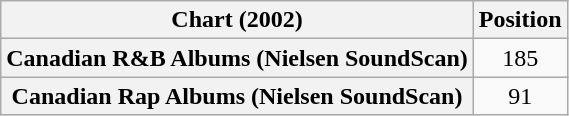<table class="wikitable sortable plainrowheaders" style="text-align:center;">
<tr>
<th>Chart (2002)</th>
<th>Position</th>
</tr>
<tr>
<th scope="row">Canadian R&B Albums (Nielsen SoundScan)</th>
<td>185</td>
</tr>
<tr>
<th scope="row">Canadian Rap Albums (Nielsen SoundScan)</th>
<td>91</td>
</tr>
</table>
